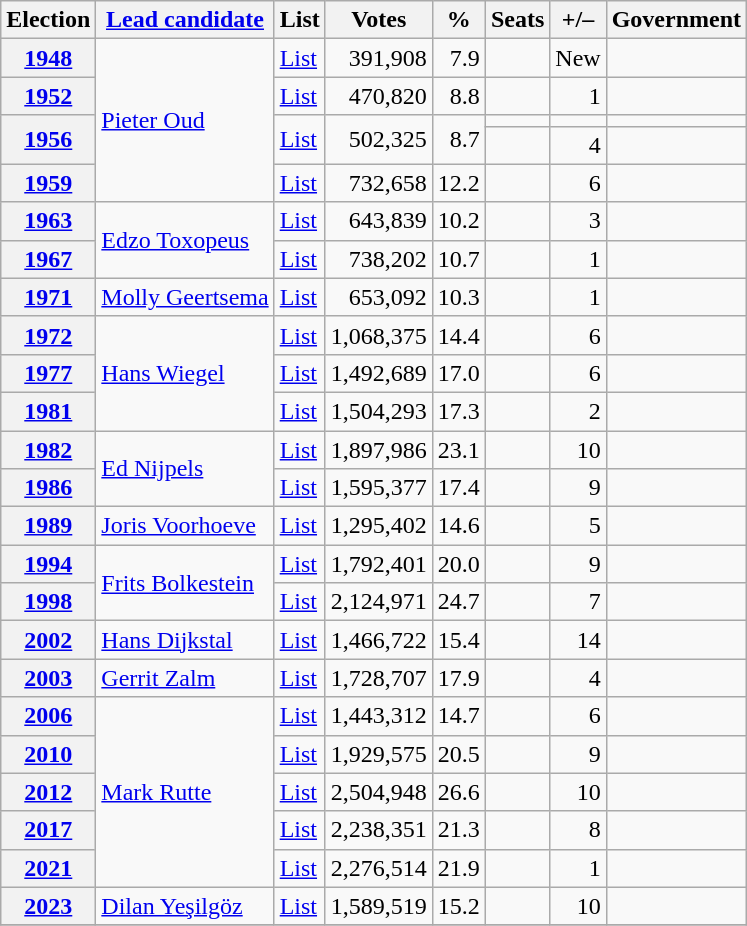<table class="wikitable" style="text-align: right;">
<tr>
<th>Election</th>
<th><a href='#'>Lead candidate</a></th>
<th>List</th>
<th>Votes</th>
<th>%</th>
<th>Seats</th>
<th>+/–</th>
<th>Government</th>
</tr>
<tr>
<th><a href='#'>1948</a></th>
<td rowspan=5 align="left"><a href='#'>Pieter Oud</a></td>
<td align="left"><a href='#'>List</a></td>
<td>391,908</td>
<td>7.9</td>
<td></td>
<td>New</td>
<td></td>
</tr>
<tr>
<th><a href='#'>1952</a></th>
<td align="left"><a href='#'>List</a></td>
<td>470,820</td>
<td>8.8</td>
<td></td>
<td> 1</td>
<td></td>
</tr>
<tr>
<th rowspan="2"><a href='#'>1956</a></th>
<td rowspan="2" align="left"><a href='#'>List</a></td>
<td rowspan="2">502,325</td>
<td rowspan="2">8.7</td>
<td></td>
<td></td>
<td></td>
</tr>
<tr>
<td></td>
<td> 4</td>
<td></td>
</tr>
<tr>
<th><a href='#'>1959</a></th>
<td align="left"><a href='#'>List</a></td>
<td>732,658</td>
<td>12.2</td>
<td></td>
<td> 6</td>
<td></td>
</tr>
<tr>
<th><a href='#'>1963</a></th>
<td rowspan=2 align="left"><a href='#'>Edzo Toxopeus</a></td>
<td align="left"><a href='#'>List</a></td>
<td>643,839</td>
<td>10.2</td>
<td></td>
<td> 3</td>
<td></td>
</tr>
<tr>
<th><a href='#'>1967</a></th>
<td align="left"><a href='#'>List</a></td>
<td>738,202</td>
<td>10.7</td>
<td></td>
<td> 1</td>
<td></td>
</tr>
<tr>
<th><a href='#'>1971</a></th>
<td align="left"><a href='#'>Molly Geertsema</a></td>
<td align="left"><a href='#'>List</a></td>
<td>653,092</td>
<td>10.3</td>
<td></td>
<td> 1</td>
<td></td>
</tr>
<tr>
<th><a href='#'>1972</a></th>
<td rowspan=3 align="left"><a href='#'>Hans Wiegel</a></td>
<td align="left"><a href='#'>List</a></td>
<td>1,068,375</td>
<td>14.4</td>
<td></td>
<td> 6</td>
<td></td>
</tr>
<tr>
<th><a href='#'>1977</a></th>
<td align="left"><a href='#'>List</a></td>
<td>1,492,689</td>
<td>17.0</td>
<td></td>
<td> 6</td>
<td></td>
</tr>
<tr>
<th><a href='#'>1981</a></th>
<td align="left"><a href='#'>List</a></td>
<td>1,504,293</td>
<td>17.3</td>
<td></td>
<td> 2</td>
<td></td>
</tr>
<tr>
<th><a href='#'>1982</a></th>
<td rowspan=2 align="left"><a href='#'>Ed Nijpels</a></td>
<td align="left"><a href='#'>List</a></td>
<td>1,897,986</td>
<td>23.1</td>
<td></td>
<td> 10</td>
<td></td>
</tr>
<tr>
<th><a href='#'>1986</a></th>
<td align="left"><a href='#'>List</a></td>
<td>1,595,377</td>
<td>17.4</td>
<td></td>
<td> 9</td>
<td></td>
</tr>
<tr>
<th><a href='#'>1989</a></th>
<td align="left"><a href='#'>Joris Voorhoeve</a></td>
<td align="left"><a href='#'>List</a></td>
<td>1,295,402</td>
<td>14.6</td>
<td></td>
<td> 5</td>
<td></td>
</tr>
<tr>
<th><a href='#'>1994</a></th>
<td rowspan=2 align="left"><a href='#'>Frits Bolkestein</a></td>
<td align="left"><a href='#'>List</a></td>
<td>1,792,401</td>
<td>20.0</td>
<td></td>
<td> 9</td>
<td></td>
</tr>
<tr>
<th><a href='#'>1998</a></th>
<td align="left"><a href='#'>List</a></td>
<td>2,124,971</td>
<td>24.7</td>
<td></td>
<td> 7</td>
<td></td>
</tr>
<tr>
<th><a href='#'>2002</a></th>
<td align="left"><a href='#'>Hans Dijkstal</a></td>
<td align="left"><a href='#'>List</a></td>
<td>1,466,722</td>
<td>15.4</td>
<td></td>
<td> 14</td>
<td></td>
</tr>
<tr>
<th><a href='#'>2003</a></th>
<td align="left"><a href='#'>Gerrit Zalm</a></td>
<td align="left"><a href='#'>List</a></td>
<td>1,728,707</td>
<td>17.9</td>
<td></td>
<td> 4</td>
<td></td>
</tr>
<tr>
<th><a href='#'>2006</a></th>
<td rowspan=5 align="left"><a href='#'>Mark Rutte</a></td>
<td align="left"><a href='#'>List</a></td>
<td>1,443,312</td>
<td>14.7</td>
<td></td>
<td> 6</td>
<td></td>
</tr>
<tr>
<th><a href='#'>2010</a></th>
<td align="left"><a href='#'>List</a></td>
<td>1,929,575</td>
<td>20.5</td>
<td></td>
<td> 9</td>
<td></td>
</tr>
<tr>
<th><a href='#'>2012</a></th>
<td align="left"><a href='#'>List</a></td>
<td>2,504,948</td>
<td>26.6</td>
<td></td>
<td> 10</td>
<td></td>
</tr>
<tr>
<th><a href='#'>2017</a></th>
<td align="left"><a href='#'>List</a></td>
<td>2,238,351</td>
<td>21.3</td>
<td></td>
<td> 8</td>
<td></td>
</tr>
<tr>
<th><a href='#'>2021</a></th>
<td align="left"><a href='#'>List</a></td>
<td>2,276,514</td>
<td>21.9</td>
<td></td>
<td> 1</td>
<td></td>
</tr>
<tr>
<th><a href='#'>2023</a></th>
<td align="left"><a href='#'>Dilan Yeşilgöz</a></td>
<td align="left"><a href='#'>List</a></td>
<td>1,589,519</td>
<td>15.2</td>
<td></td>
<td> 10</td>
<td></td>
</tr>
<tr>
</tr>
</table>
